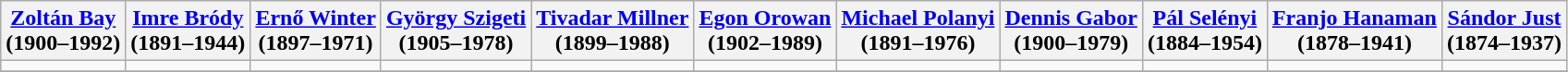<table class="wikitable">
<tr>
<th><a href='#'>Zoltán Bay</a> <br>(1900–1992)</th>
<th><a href='#'>Imre Bródy</a> <br>(1891–1944)</th>
<th><a href='#'>Ernő Winter</a> <br>(1897–1971)</th>
<th><a href='#'>György Szigeti</a> <br>(1905–1978)</th>
<th><a href='#'>Tivadar Millner</a> <br>(1899–1988)</th>
<th><a href='#'>Egon Orowan</a> <br>(1902–1989)</th>
<th><a href='#'>Michael Polanyi</a> <br>(1891–1976)</th>
<th><a href='#'>Dennis Gabor</a> <br>(1900–1979)</th>
<th><a href='#'>Pál Selényi</a> <br>(1884–1954)</th>
<th><a href='#'>Franjo Hanaman</a> <br>(1878–1941)</th>
<th><a href='#'>Sándor Just</a> <br>(1874–1937)</th>
</tr>
<tr>
<td></td>
<td></td>
<td></td>
<td></td>
<td></td>
<td></td>
<td></td>
<td></td>
<td></td>
<td></td>
<td></td>
</tr>
<tr>
</tr>
</table>
